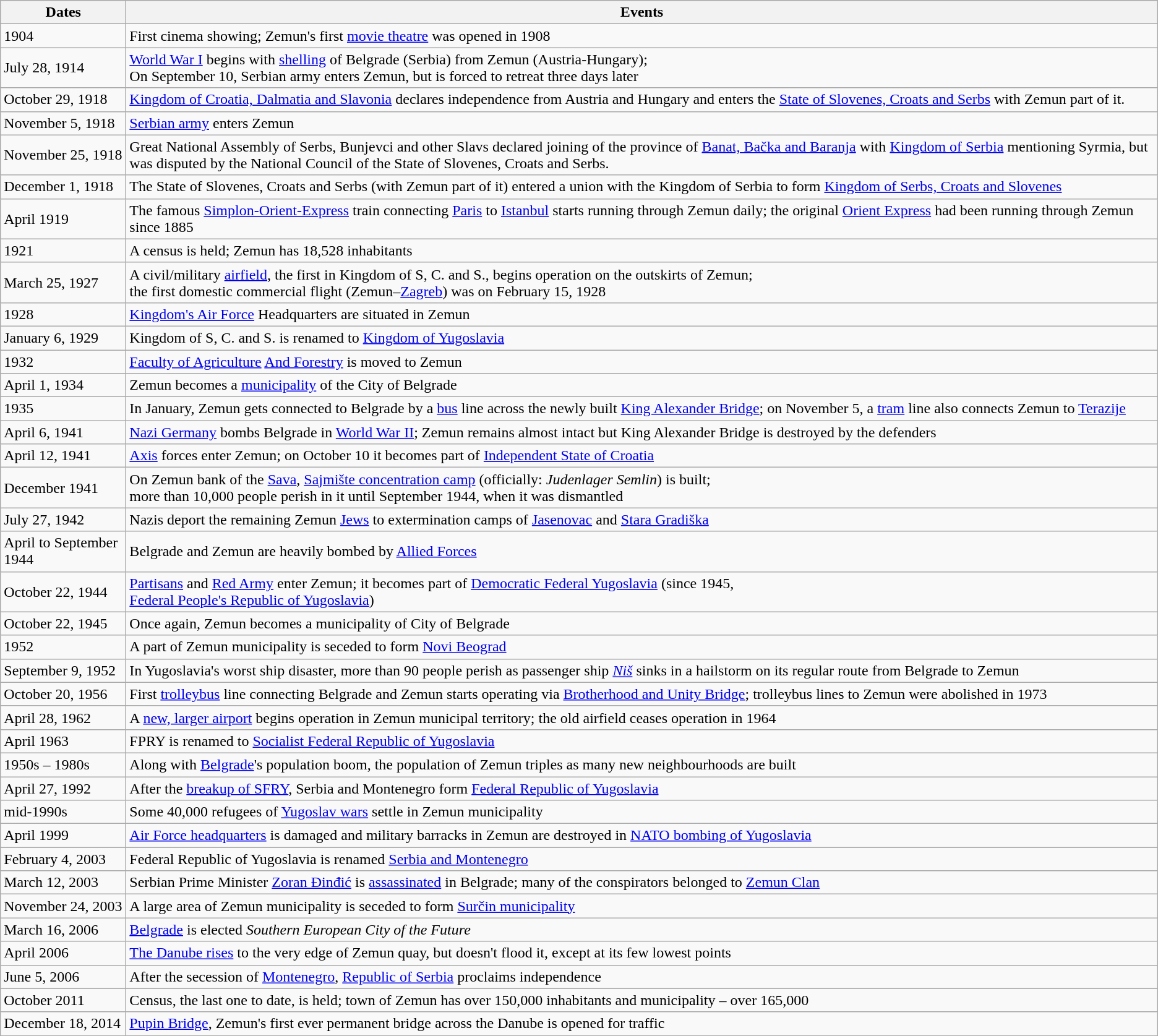<table class="wikitable">
<tr>
<th>Dates</th>
<th>Events</th>
</tr>
<tr>
<td>1904</td>
<td>First cinema showing; Zemun's first <a href='#'>movie theatre</a> was opened in 1908</td>
</tr>
<tr>
<td>July 28, 1914</td>
<td><a href='#'>World War I</a> begins with <a href='#'>shelling</a> of Belgrade (Serbia) from Zemun (Austria-Hungary);<br>On September 10, Serbian army enters Zemun, but is forced to retreat three days later</td>
</tr>
<tr>
<td>October 29, 1918</td>
<td><a href='#'>Kingdom of Croatia, Dalmatia and Slavonia</a> declares independence from Austria and Hungary and enters the <a href='#'>State of Slovenes, Croats and Serbs</a> with Zemun part of it.</td>
</tr>
<tr>
<td>November 5, 1918</td>
<td><a href='#'>Serbian army</a> enters Zemun</td>
</tr>
<tr>
<td>November 25, 1918</td>
<td>Great National Assembly of Serbs, Bunjevci and other Slavs declared joining of the province of <a href='#'>Banat, Bačka and Baranja</a> with <a href='#'>Kingdom of Serbia</a> mentioning Syrmia, but was disputed by the National Council of the State of Slovenes, Croats and Serbs.</td>
</tr>
<tr>
<td>December 1, 1918</td>
<td>The State of Slovenes, Croats and Serbs (with Zemun part of it) entered a union with the Kingdom of Serbia to form <a href='#'>Kingdom of Serbs, Croats and Slovenes</a></td>
</tr>
<tr>
<td>April 1919</td>
<td>The famous <a href='#'>Simplon-Orient-Express</a> train connecting <a href='#'>Paris</a> to <a href='#'>Istanbul</a> starts running through Zemun daily; the original <a href='#'>Orient Express</a> had been running through Zemun since 1885</td>
</tr>
<tr>
<td>1921</td>
<td>A census is held; Zemun has 18,528 inhabitants</td>
</tr>
<tr>
<td>March 25, 1927</td>
<td>A civil/military <a href='#'>airfield</a>, the first in Kingdom of S, C. and S., begins operation on the outskirts of Zemun;<br>the first domestic commercial flight (Zemun–<a href='#'>Zagreb</a>) was on February 15, 1928</td>
</tr>
<tr>
<td>1928</td>
<td><a href='#'>Kingdom's Air Force</a> Headquarters are situated in Zemun</td>
</tr>
<tr>
<td>January 6, 1929</td>
<td>Kingdom of S, C. and S. is renamed to <a href='#'>Kingdom of Yugoslavia</a></td>
</tr>
<tr>
<td>1932</td>
<td><a href='#'>Faculty of Agriculture</a> <a href='#'>And Forestry</a> is moved to Zemun</td>
</tr>
<tr>
<td>April 1, 1934</td>
<td>Zemun becomes a <a href='#'>municipality</a> of the City of Belgrade</td>
</tr>
<tr>
<td>1935</td>
<td>In January, Zemun gets connected to Belgrade by a <a href='#'>bus</a> line across the newly built <a href='#'>King Alexander Bridge</a>; on November 5, a <a href='#'>tram</a> line also connects Zemun to <a href='#'>Terazije</a></td>
</tr>
<tr>
<td>April 6, 1941</td>
<td><a href='#'>Nazi Germany</a> bombs Belgrade in <a href='#'>World War II</a>; Zemun remains almost intact but King Alexander Bridge is destroyed by the defenders</td>
</tr>
<tr>
<td>April 12, 1941</td>
<td><a href='#'>Axis</a> forces enter Zemun; on October 10 it becomes part of <a href='#'>Independent State of Croatia</a></td>
</tr>
<tr>
<td>December 1941</td>
<td>On Zemun bank of the <a href='#'>Sava</a>, <a href='#'>Sajmište concentration camp</a> (officially: <em>Judenlager Semlin</em>) is built;<br>more than 10,000 people perish in it until September 1944, when it was dismantled</td>
</tr>
<tr>
<td>July 27, 1942</td>
<td>Nazis deport the remaining Zemun <a href='#'>Jews</a> to extermination camps of <a href='#'>Jasenovac</a> and <a href='#'>Stara Gradiška</a></td>
</tr>
<tr>
<td>April to September 1944</td>
<td>Belgrade and Zemun are heavily bombed by <a href='#'>Allied Forces</a></td>
</tr>
<tr>
<td>October 22, 1944</td>
<td><a href='#'>Partisans</a> and <a href='#'>Red Army</a> enter Zemun; it becomes part of <a href='#'>Democratic Federal Yugoslavia</a> (since 1945,<br><a href='#'>Federal People's Republic of Yugoslavia</a>)</td>
</tr>
<tr>
<td>October 22, 1945</td>
<td>Once again, Zemun becomes a municipality of City of Belgrade</td>
</tr>
<tr>
<td>1952</td>
<td>A part of Zemun municipality is seceded to form <a href='#'>Novi Beograd</a></td>
</tr>
<tr>
<td>September 9, 1952</td>
<td>In Yugoslavia's worst ship disaster, more than 90 people perish as passenger ship <a href='#'><em>Niš</em></a> sinks in a hailstorm on its regular route from Belgrade to Zemun</td>
</tr>
<tr>
<td>October 20, 1956</td>
<td>First <a href='#'>trolleybus</a> line connecting Belgrade and Zemun starts operating via <a href='#'>Brotherhood and Unity Bridge</a>; trolleybus lines to Zemun were abolished in 1973</td>
</tr>
<tr>
<td>April 28, 1962</td>
<td>A <a href='#'>new, larger airport</a> begins operation in Zemun municipal territory; the old airfield ceases operation in 1964</td>
</tr>
<tr>
<td>April 1963</td>
<td>FPRY is renamed to <a href='#'>Socialist Federal Republic of Yugoslavia</a></td>
</tr>
<tr>
<td>1950s – 1980s</td>
<td>Along with <a href='#'>Belgrade</a>'s population boom, the population of Zemun triples as many new neighbourhoods are built</td>
</tr>
<tr>
<td>April 27, 1992</td>
<td>After the <a href='#'>breakup of SFRY</a>, Serbia and Montenegro form <a href='#'>Federal Republic of Yugoslavia</a></td>
</tr>
<tr>
<td>mid-1990s</td>
<td>Some 40,000 refugees of <a href='#'>Yugoslav wars</a> settle in Zemun municipality</td>
</tr>
<tr>
<td>April 1999</td>
<td><a href='#'>Air Force headquarters</a> is damaged and military barracks in Zemun are destroyed in <a href='#'>NATO bombing of Yugoslavia</a></td>
</tr>
<tr>
<td>February 4, 2003</td>
<td>Federal Republic of Yugoslavia is renamed <a href='#'>Serbia and Montenegro</a></td>
</tr>
<tr>
<td>March 12, 2003</td>
<td>Serbian Prime Minister <a href='#'>Zoran Đinđić</a> is <a href='#'>assassinated</a> in Belgrade; many of the conspirators belonged to <a href='#'>Zemun Clan</a></td>
</tr>
<tr>
<td>November 24, 2003</td>
<td>A large area of Zemun municipality is seceded to form <a href='#'>Surčin municipality</a></td>
</tr>
<tr>
<td>March 16, 2006</td>
<td><a href='#'>Belgrade</a> is elected <em>Southern European City of the Future</em></td>
</tr>
<tr>
<td>April 2006</td>
<td><a href='#'>The Danube rises</a> to the very edge of Zemun quay, but doesn't flood it, except at its few lowest points</td>
</tr>
<tr>
<td>June 5, 2006</td>
<td>After the secession of <a href='#'>Montenegro</a>, <a href='#'>Republic of Serbia</a> proclaims independence</td>
</tr>
<tr>
<td>October 2011</td>
<td>Census, the last one to date, is held; town of Zemun has over 150,000 inhabitants and municipality – over 165,000</td>
</tr>
<tr>
<td>December 18, 2014</td>
<td><a href='#'>Pupin Bridge</a>, Zemun's first ever permanent bridge across the Danube is opened for traffic</td>
</tr>
</table>
